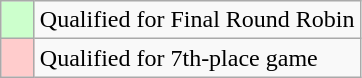<table class="wikitable">
<tr>
<td style="width: 15px; background: #CFC;"></td>
<td>Qualified for Final Round Robin</td>
</tr>
<tr>
<td style="width: 15px; background: #FCC;"></td>
<td>Qualified for 7th-place game</td>
</tr>
</table>
